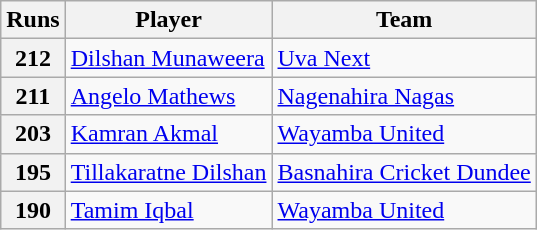<table class="wikitable">
<tr>
<th>Runs</th>
<th>Player</th>
<th>Team</th>
</tr>
<tr>
<th>212</th>
<td><a href='#'>Dilshan Munaweera</a></td>
<td><a href='#'>Uva Next</a></td>
</tr>
<tr>
<th>211</th>
<td><a href='#'>Angelo Mathews</a></td>
<td><a href='#'>Nagenahira Nagas</a></td>
</tr>
<tr>
<th>203</th>
<td><a href='#'>Kamran Akmal</a></td>
<td><a href='#'>Wayamba United</a></td>
</tr>
<tr>
<th>195</th>
<td><a href='#'>Tillakaratne Dilshan</a></td>
<td><a href='#'>Basnahira Cricket Dundee</a></td>
</tr>
<tr>
<th>190</th>
<td><a href='#'>Tamim Iqbal</a></td>
<td><a href='#'>Wayamba United</a></td>
</tr>
</table>
